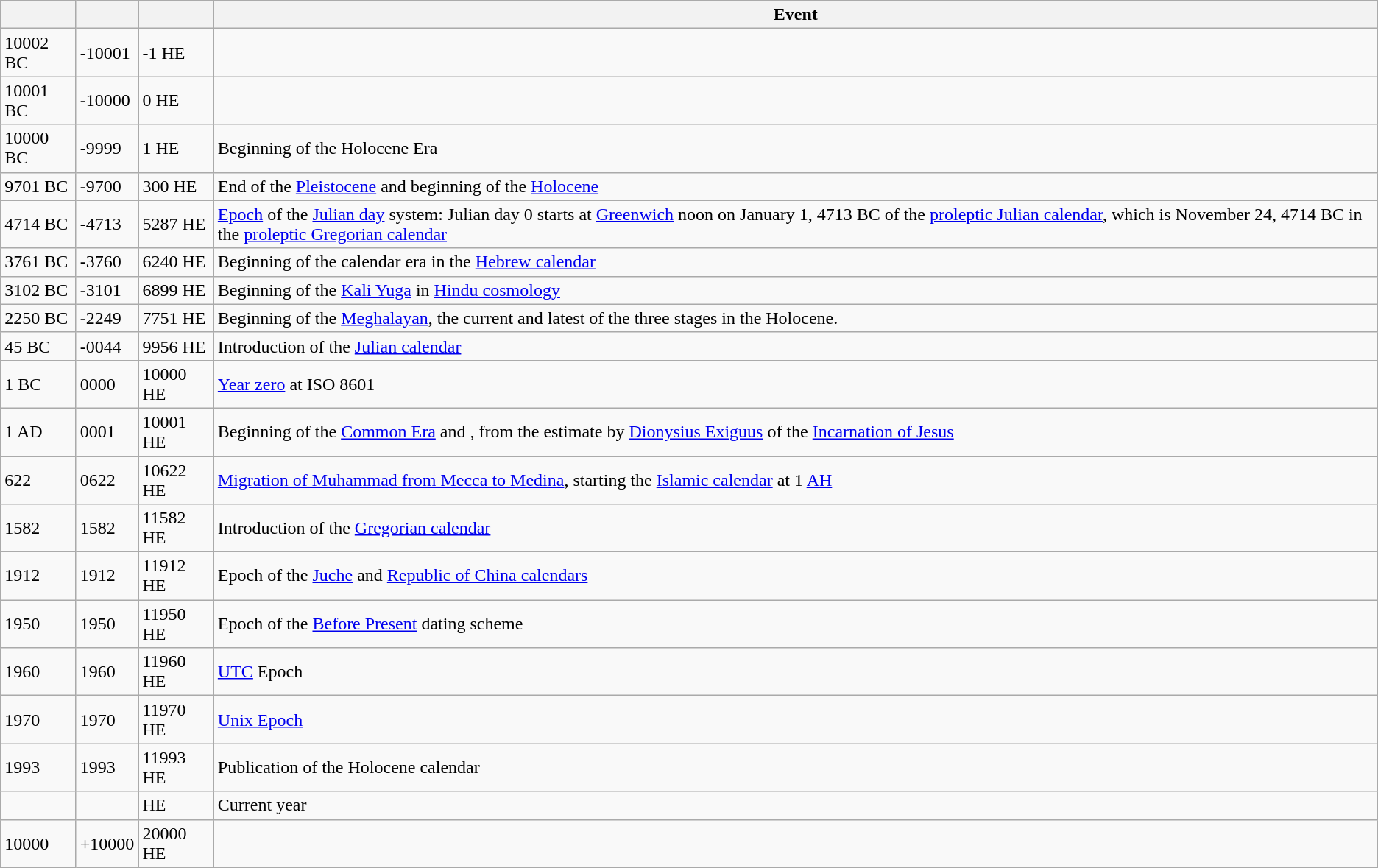<table class="wikitable">
<tr>
<th></th>
<th></th>
<th></th>
<th>Event</th>
</tr>
<tr>
<td>10002 BC</td>
<td>-10001</td>
<td>-1 HE</td>
<td></td>
</tr>
<tr>
<td>10001 BC</td>
<td>-10000</td>
<td>0 HE</td>
<td></td>
</tr>
<tr>
<td>10000 BC</td>
<td>-9999</td>
<td>1 HE</td>
<td>Beginning of the Holocene Era</td>
</tr>
<tr>
<td>9701 BC</td>
<td>-9700</td>
<td>300 HE</td>
<td>End of the <a href='#'>Pleistocene</a> and beginning of the <a href='#'>Holocene</a></td>
</tr>
<tr>
<td>4714 BC</td>
<td>-4713</td>
<td>5287 HE</td>
<td><a href='#'>Epoch</a> of the <a href='#'>Julian day</a> system: Julian day 0 starts at <a href='#'>Greenwich</a> noon on January 1, 4713 BC of the <a href='#'>proleptic Julian calendar</a>, which is November 24, 4714 BC in the <a href='#'>proleptic Gregorian calendar</a></td>
</tr>
<tr>
<td>3761 BC</td>
<td>-3760</td>
<td>6240 HE</td>
<td>Beginning of the  calendar era in the <a href='#'>Hebrew calendar</a></td>
</tr>
<tr>
<td>3102 BC</td>
<td>-3101</td>
<td>6899 HE</td>
<td>Beginning of the <a href='#'>Kali Yuga</a> in <a href='#'>Hindu cosmology</a></td>
</tr>
<tr>
<td>2250 BC</td>
<td>-2249</td>
<td>7751 HE</td>
<td>Beginning of the <a href='#'>Meghalayan</a>, the current and latest of the three stages in the Holocene.</td>
</tr>
<tr>
<td>45 BC</td>
<td>-0044</td>
<td>9956 HE</td>
<td>Introduction of the <a href='#'>Julian calendar</a></td>
</tr>
<tr>
<td>1 BC</td>
<td>0000</td>
<td>10000 HE</td>
<td><a href='#'>Year zero</a> at ISO 8601</td>
</tr>
<tr>
<td>1 AD</td>
<td>0001</td>
<td>10001 HE</td>
<td>Beginning of the <a href='#'>Common Era</a> and , from the estimate by <a href='#'>Dionysius Exiguus</a> of the <a href='#'>Incarnation of Jesus</a></td>
</tr>
<tr>
<td>622</td>
<td>0622</td>
<td>10622 HE</td>
<td><a href='#'>Migration of Muhammad from Mecca to Medina</a>, starting the <a href='#'>Islamic calendar</a> at 1 <a href='#'>AH</a></td>
</tr>
<tr>
<td>1582</td>
<td>1582</td>
<td>11582 HE</td>
<td>Introduction of the <a href='#'>Gregorian calendar</a></td>
</tr>
<tr>
<td>1912</td>
<td>1912</td>
<td>11912 HE</td>
<td>Epoch of the <a href='#'>Juche</a> and <a href='#'>Republic of China calendars</a></td>
</tr>
<tr>
<td>1950</td>
<td>1950</td>
<td>11950 HE</td>
<td>Epoch of the <a href='#'>Before Present</a> dating scheme</td>
</tr>
<tr>
<td>1960</td>
<td>1960</td>
<td>11960 HE</td>
<td><a href='#'>UTC</a> Epoch</td>
</tr>
<tr>
<td>1970</td>
<td>1970</td>
<td>11970 HE</td>
<td><a href='#'>Unix Epoch</a></td>
</tr>
<tr>
<td>1993</td>
<td>1993</td>
<td>11993 HE</td>
<td>Publication of the Holocene calendar</td>
</tr>
<tr>
<td></td>
<td></td>
<td> HE</td>
<td>Current year</td>
</tr>
<tr>
<td>10000</td>
<td>+10000</td>
<td>20000 HE</td>
<td></td>
</tr>
</table>
